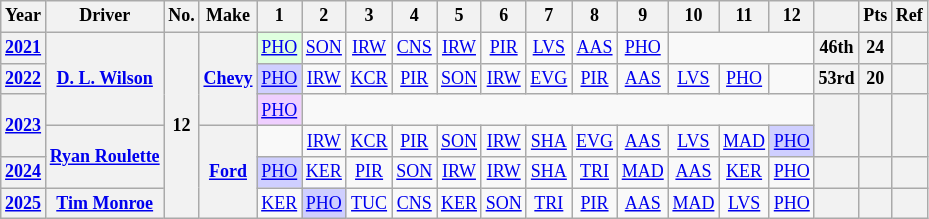<table class="wikitable" style="text-align:center; font-size:75%">
<tr>
<th>Year</th>
<th>Driver</th>
<th>No.</th>
<th>Make</th>
<th>1</th>
<th>2</th>
<th>3</th>
<th>4</th>
<th>5</th>
<th>6</th>
<th>7</th>
<th>8</th>
<th>9</th>
<th>10</th>
<th>11</th>
<th>12</th>
<th></th>
<th>Pts</th>
<th>Ref</th>
</tr>
<tr>
<th><a href='#'>2021</a></th>
<th rowspan=3><a href='#'>D. L. Wilson</a></th>
<th rowspan=6>12</th>
<th rowspan=3><a href='#'>Chevy</a></th>
<td style="background:#DFFFDF;"><a href='#'>PHO</a><br></td>
<td><a href='#'>SON</a></td>
<td><a href='#'>IRW</a></td>
<td><a href='#'>CNS</a></td>
<td><a href='#'>IRW</a></td>
<td><a href='#'>PIR</a></td>
<td><a href='#'>LVS</a></td>
<td><a href='#'>AAS</a></td>
<td><a href='#'>PHO</a></td>
<td colspan=3></td>
<th>46th</th>
<th>24</th>
<th></th>
</tr>
<tr>
<th><a href='#'>2022</a></th>
<td style="background:#CFCFFF;"><a href='#'>PHO</a><br></td>
<td><a href='#'>IRW</a></td>
<td><a href='#'>KCR</a></td>
<td><a href='#'>PIR</a></td>
<td><a href='#'>SON</a></td>
<td><a href='#'>IRW</a></td>
<td><a href='#'>EVG</a></td>
<td><a href='#'>PIR</a></td>
<td><a href='#'>AAS</a></td>
<td><a href='#'>LVS</a></td>
<td><a href='#'>PHO</a></td>
<td></td>
<th>53rd</th>
<th>20</th>
<th></th>
</tr>
<tr>
<th rowspan=2><a href='#'>2023</a></th>
<td style="background:#EFCFFF;"><a href='#'>PHO</a><br></td>
<td colspan=11></td>
<th rowspan=2></th>
<th rowspan=2></th>
<th rowspan=2></th>
</tr>
<tr>
<th rowspan=2><a href='#'>Ryan Roulette</a></th>
<th rowspan=3><a href='#'>Ford</a></th>
<td></td>
<td><a href='#'>IRW</a></td>
<td><a href='#'>KCR</a></td>
<td><a href='#'>PIR</a></td>
<td><a href='#'>SON</a></td>
<td><a href='#'>IRW</a></td>
<td><a href='#'>SHA</a></td>
<td><a href='#'>EVG</a></td>
<td><a href='#'>AAS</a></td>
<td><a href='#'>LVS</a></td>
<td><a href='#'>MAD</a></td>
<td style="background:#CFCFFF;"><a href='#'>PHO</a><br></td>
</tr>
<tr>
<th><a href='#'>2024</a></th>
<td style="background:#CFCFFF;"><a href='#'>PHO</a><br></td>
<td><a href='#'>KER</a></td>
<td><a href='#'>PIR</a></td>
<td><a href='#'>SON</a></td>
<td><a href='#'>IRW</a></td>
<td><a href='#'>IRW</a></td>
<td><a href='#'>SHA</a></td>
<td><a href='#'>TRI</a></td>
<td><a href='#'>MAD</a></td>
<td><a href='#'>AAS</a></td>
<td><a href='#'>KER</a></td>
<td><a href='#'>PHO</a></td>
<th></th>
<th></th>
<th></th>
</tr>
<tr>
<th><a href='#'>2025</a></th>
<th><a href='#'>Tim Monroe</a></th>
<td><a href='#'>KER</a></td>
<td style="background:#CFCFFF;"><a href='#'>PHO</a><br></td>
<td><a href='#'>TUC</a></td>
<td><a href='#'>CNS</a></td>
<td><a href='#'>KER</a></td>
<td><a href='#'>SON</a></td>
<td><a href='#'>TRI</a></td>
<td><a href='#'>PIR</a></td>
<td><a href='#'>AAS</a></td>
<td><a href='#'>MAD</a></td>
<td><a href='#'>LVS</a></td>
<td><a href='#'>PHO</a></td>
<th></th>
<th></th>
<th></th>
</tr>
</table>
